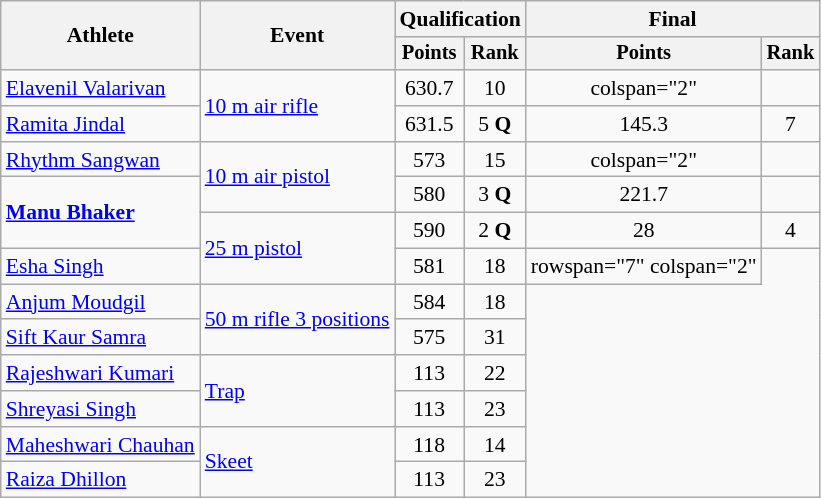<table class="wikitable" style="font-size:90%">
<tr>
<th rowspan="2">Athlete</th>
<th rowspan="2">Event</th>
<th colspan=2>Qualification</th>
<th colspan=2>Final</th>
</tr>
<tr style="font-size:95%">
<th>Points</th>
<th>Rank</th>
<th>Points</th>
<th>Rank</th>
</tr>
<tr align=center>
<td align=left><a href='#'>Elavenil Valarivan</a></td>
<td align=left rowspan=2><a href='#'>10 m air rifle</a></td>
<td>630.7</td>
<td>10</td>
<td>colspan="2"</td>
</tr>
<tr align=center>
<td align=left><a href='#'>Ramita Jindal</a></td>
<td>631.5</td>
<td>5 <strong>Q</strong></td>
<td>145.3</td>
<td>7</td>
</tr>
<tr align=center>
<td align=left><a href='#'>Rhythm Sangwan</a></td>
<td align=left rowspan=2><a href='#'>10 m air pistol</a></td>
<td>573</td>
<td>15</td>
<td>colspan="2"</td>
</tr>
<tr align=center>
<td rowspan="2" align="left"><strong><a href='#'>Manu Bhaker</a></strong></td>
<td>580</td>
<td>3 <strong>Q</strong></td>
<td>221.7</td>
<td></td>
</tr>
<tr align=center>
<td align=left rowspan=2><a href='#'>25 m pistol</a></td>
<td>590</td>
<td>2 <strong>Q</strong></td>
<td>28</td>
<td>4</td>
</tr>
<tr align=center>
<td align=left><a href='#'>Esha Singh</a></td>
<td>581</td>
<td>18</td>
<td>rowspan="7" colspan="2"</td>
</tr>
<tr align=center>
<td align=left><a href='#'>Anjum Moudgil</a></td>
<td align=left rowspan=2><a href='#'>50 m rifle 3 positions</a></td>
<td>584</td>
<td>18</td>
</tr>
<tr align=center>
<td align=left><a href='#'>Sift Kaur Samra</a></td>
<td>575</td>
<td>31</td>
</tr>
<tr align=center>
<td align=left><a href='#'>Rajeshwari Kumari</a></td>
<td align=left rowspan=2><a href='#'>Trap</a></td>
<td>113</td>
<td>22</td>
</tr>
<tr align=center>
<td align=left><a href='#'>Shreyasi Singh</a></td>
<td>113</td>
<td>23</td>
</tr>
<tr align=center>
<td align=left><a href='#'>Maheshwari Chauhan</a></td>
<td align=left rowspan=2><a href='#'>Skeet</a></td>
<td>118</td>
<td>14</td>
</tr>
<tr align=center>
<td align=left><a href='#'>Raiza Dhillon</a></td>
<td>113</td>
<td>23</td>
</tr>
</table>
